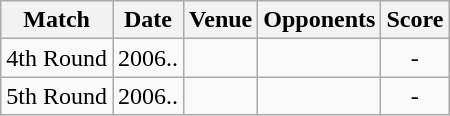<table class="wikitable" style="text-align:center;">
<tr>
<th>Match</th>
<th>Date</th>
<th>Venue</th>
<th>Opponents</th>
<th>Score</th>
</tr>
<tr>
<td>4th Round</td>
<td>2006..</td>
<td><a href='#'></a></td>
<td><a href='#'></a></td>
<td>-</td>
</tr>
<tr>
<td>5th Round</td>
<td>2006..</td>
<td><a href='#'></a></td>
<td><a href='#'></a></td>
<td>-</td>
</tr>
</table>
